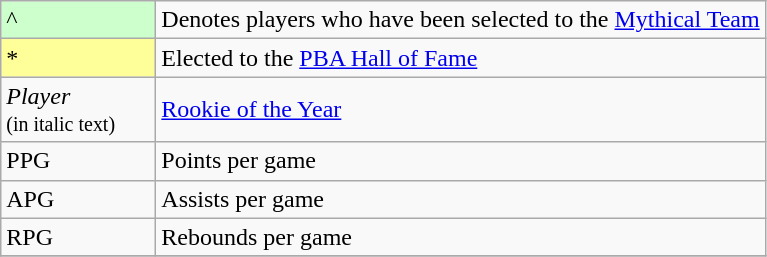<table class="wikitable">
<tr>
<td style="background-color:#CCFFCC; width:6em">^</td>
<td>Denotes players who have been selected to the <a href='#'>Mythical Team</a></td>
</tr>
<tr>
<td style="background-color:#FFFF99; width:6em">*</td>
<td>Elected to the <a href='#'>PBA Hall of Fame</a></td>
</tr>
<tr>
<td><em>Player</em><br><small>(in italic text)</small></td>
<td><a href='#'>Rookie of the Year</a></td>
</tr>
<tr>
<td>PPG</td>
<td>Points per game</td>
</tr>
<tr>
<td>APG</td>
<td>Assists per game</td>
</tr>
<tr>
<td>RPG</td>
<td>Rebounds per game</td>
</tr>
<tr>
</tr>
</table>
